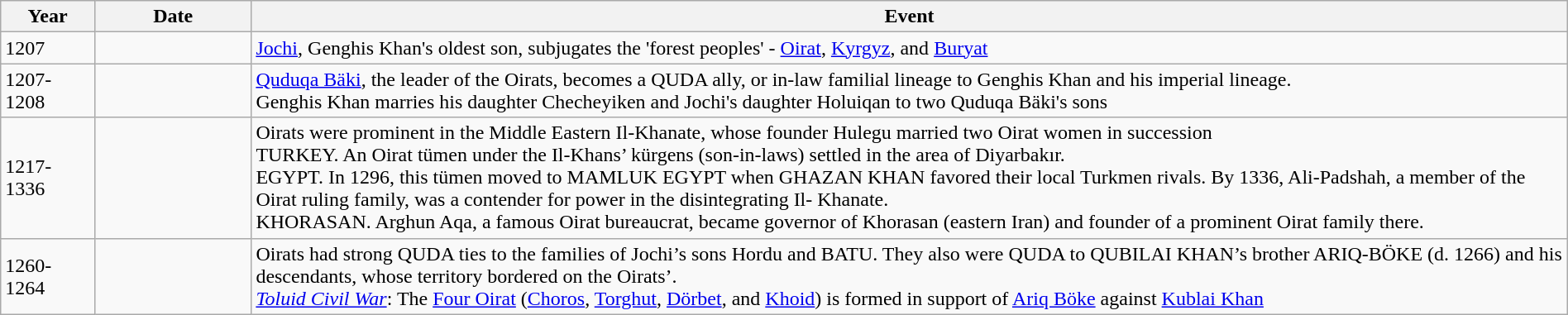<table class="wikitable" style="width:100%;">
<tr>
<th style="width:6%">Year</th>
<th style="width:10%">Date</th>
<th>Event</th>
</tr>
<tr>
<td>1207</td>
<td></td>
<td><a href='#'>Jochi</a>, Genghis Khan's oldest son, subjugates the 'forest peoples' - <a href='#'>Oirat</a>, <a href='#'>Kyrgyz</a>, and <a href='#'>Buryat</a></td>
</tr>
<tr>
<td>1207-1208</td>
<td></td>
<td><a href='#'>Quduqa Bäki</a>, the leader of the Oirats, becomes a QUDA ally, or in-law familial lineage to Genghis Khan and his imperial lineage.<br>Genghis Khan marries his daughter Checheyiken and Jochi's daughter Holuiqan to two Quduqa Bäki's sons </td>
</tr>
<tr>
<td>1217-1336</td>
<td></td>
<td>Oirats were prominent in the Middle Eastern Il-Khanate, whose founder Hulegu married two Oirat women in succession <br>TURKEY. An Oirat tümen under the Il-Khans’ kürgens (son-in-laws) settled in the area of Diyarbakır.<br>EGYPT. In 1296, this tümen moved to MAMLUK EGYPT when GHAZAN KHAN favored their local Turkmen rivals.
By 1336, Ali-Padshah, a member of the Oirat ruling family, was a contender for power in the disintegrating Il- Khanate.<br>KHORASAN. Arghun Aqa, a famous Oirat bureaucrat, became governor of Khorasan (eastern Iran) and founder of a prominent Oirat family there.</td>
</tr>
<tr>
<td>1260-1264</td>
<td></td>
<td>Oirats had strong QUDA ties to the families of Jochi’s sons Hordu and BATU. They also were QUDA to QUBILAI KHAN’s brother ARIQ-BÖKE (d. 1266) and his descendants, whose territory bordered on the Oirats’.<br><em><a href='#'>Toluid Civil War</a></em>: The <a href='#'>Four Oirat</a> (<a href='#'>Choros</a>, <a href='#'>Torghut</a>, <a href='#'>Dörbet</a>, and <a href='#'>Khoid</a>) is formed in support of <a href='#'>Ariq Böke</a> against <a href='#'>Kublai Khan</a></td>
</tr>
</table>
